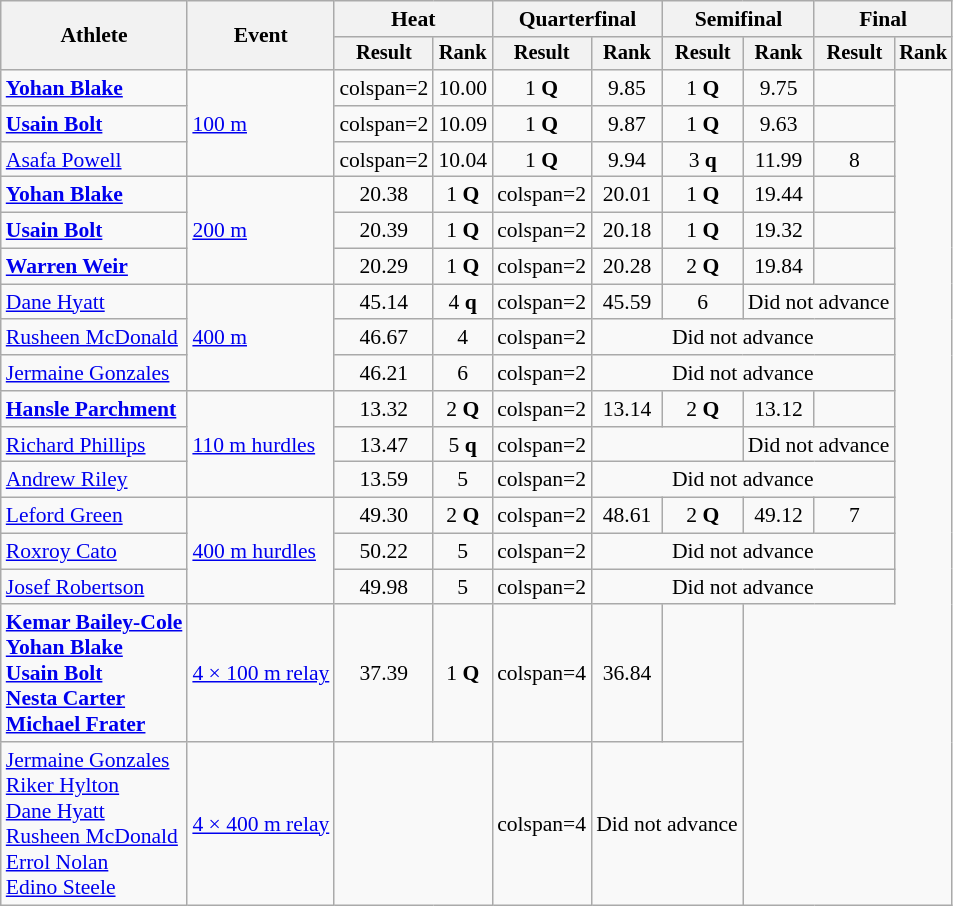<table class="wikitable" style="font-size:90%">
<tr>
<th rowspan="2">Athlete</th>
<th rowspan="2">Event</th>
<th colspan="2">Heat</th>
<th colspan="2">Quarterfinal</th>
<th colspan="2">Semifinal</th>
<th colspan="2">Final</th>
</tr>
<tr style="font-size:95%">
<th>Result</th>
<th>Rank</th>
<th>Result</th>
<th>Rank</th>
<th>Result</th>
<th>Rank</th>
<th>Result</th>
<th>Rank</th>
</tr>
<tr align=center>
<td align=left><strong><a href='#'>Yohan Blake</a></strong></td>
<td align=left rowspan=3><a href='#'>100 m</a></td>
<td>colspan=2 </td>
<td>10.00</td>
<td>1 <strong>Q</strong></td>
<td>9.85</td>
<td>1 <strong>Q</strong></td>
<td>9.75</td>
<td></td>
</tr>
<tr align=center>
<td align=left><strong><a href='#'>Usain Bolt</a></strong></td>
<td>colspan=2 </td>
<td>10.09</td>
<td>1 <strong>Q</strong></td>
<td>9.87</td>
<td>1 <strong>Q</strong></td>
<td>9.63 </td>
<td></td>
</tr>
<tr align=center>
<td align=left><a href='#'>Asafa Powell</a></td>
<td>colspan=2 </td>
<td>10.04</td>
<td>1 <strong>Q</strong></td>
<td>9.94</td>
<td>3 <strong>q</strong></td>
<td>11.99</td>
<td>8</td>
</tr>
<tr align=center>
<td align=left><strong><a href='#'>Yohan Blake</a></strong></td>
<td align=left rowspan=3><a href='#'>200 m</a></td>
<td>20.38</td>
<td>1 <strong>Q</strong></td>
<td>colspan=2 </td>
<td>20.01</td>
<td>1 <strong>Q</strong></td>
<td>19.44</td>
<td></td>
</tr>
<tr align=center>
<td align=left><strong><a href='#'>Usain Bolt</a></strong></td>
<td>20.39</td>
<td>1 <strong>Q</strong></td>
<td>colspan=2 </td>
<td>20.18</td>
<td>1 <strong>Q</strong></td>
<td>19.32</td>
<td></td>
</tr>
<tr align=center>
<td align=left><strong><a href='#'>Warren Weir</a></strong></td>
<td>20.29</td>
<td>1 <strong>Q</strong></td>
<td>colspan=2 </td>
<td>20.28</td>
<td>2 <strong>Q</strong></td>
<td>19.84</td>
<td></td>
</tr>
<tr align=center>
<td align=left><a href='#'>Dane Hyatt</a><br></td>
<td align=left rowspan=3><a href='#'>400 m</a></td>
<td>45.14</td>
<td>4 <strong>q</strong></td>
<td>colspan=2 </td>
<td>45.59</td>
<td>6</td>
<td colspan=2>Did not advance</td>
</tr>
<tr align=center>
<td align=left><a href='#'>Rusheen McDonald</a><br></td>
<td>46.67</td>
<td>4</td>
<td>colspan=2 </td>
<td colspan=4>Did not advance</td>
</tr>
<tr align=center>
<td align=left><a href='#'>Jermaine Gonzales</a><br></td>
<td>46.21</td>
<td>6</td>
<td>colspan=2 </td>
<td colspan=4>Did not advance</td>
</tr>
<tr align=center>
<td align=left><strong><a href='#'>Hansle Parchment</a></strong></td>
<td align=left rowspan=3><a href='#'>110 m hurdles</a></td>
<td>13.32</td>
<td>2 <strong>Q</strong></td>
<td>colspan=2 </td>
<td>13.14</td>
<td>2 <strong>Q</strong></td>
<td>13.12</td>
<td></td>
</tr>
<tr align=center>
<td align=left><a href='#'>Richard Phillips</a></td>
<td>13.47</td>
<td>5 <strong>q</strong></td>
<td>colspan=2 </td>
<td colspan=2></td>
<td colspan=2>Did not advance</td>
</tr>
<tr align=center>
<td align=left><a href='#'>Andrew Riley</a></td>
<td>13.59</td>
<td>5</td>
<td>colspan=2 </td>
<td colspan=4>Did not advance</td>
</tr>
<tr align=center>
<td align=left><a href='#'>Leford Green</a></td>
<td align=left rowspan=3><a href='#'>400 m hurdles</a></td>
<td>49.30</td>
<td>2 <strong>Q</strong></td>
<td>colspan=2 </td>
<td>48.61</td>
<td>2 <strong>Q</strong></td>
<td>49.12</td>
<td>7</td>
</tr>
<tr align=center>
<td align=left><a href='#'>Roxroy Cato</a></td>
<td>50.22</td>
<td>5</td>
<td>colspan=2 </td>
<td colspan=4>Did not advance</td>
</tr>
<tr align=center>
<td align=left><a href='#'>Josef Robertson</a></td>
<td>49.98</td>
<td>5</td>
<td>colspan=2 </td>
<td colspan=4>Did not advance</td>
</tr>
<tr align=center>
<td align=left><strong><a href='#'>Kemar Bailey-Cole</a><br><a href='#'>Yohan Blake</a><br><a href='#'>Usain Bolt</a><br><a href='#'>Nesta Carter</a><br><a href='#'>Michael Frater</a></strong></td>
<td align=left><a href='#'>4 × 100 m relay</a></td>
<td>37.39</td>
<td>1 <strong>Q</strong></td>
<td>colspan=4 </td>
<td>36.84 </td>
<td></td>
</tr>
<tr align=center>
<td align=left><a href='#'>Jermaine Gonzales</a><br><a href='#'>Riker Hylton</a><br><a href='#'>Dane Hyatt</a><br><a href='#'>Rusheen McDonald</a><br><a href='#'>Errol Nolan</a><br><a href='#'>Edino Steele</a></td>
<td align=left><a href='#'>4 × 400 m relay</a></td>
<td colspan=2></td>
<td>colspan=4 </td>
<td colspan=2>Did not advance</td>
</tr>
</table>
